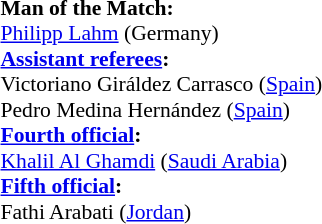<table width=50% style="font-size: 90%">
<tr>
<td><br><strong>Man of the Match:</strong>
<br><a href='#'>Philipp Lahm</a> (Germany)<br><strong><a href='#'>Assistant referees</a>:</strong>
<br>Victoriano Giráldez Carrasco (<a href='#'>Spain</a>)
<br>Pedro Medina Hernández (<a href='#'>Spain</a>)
<br><strong><a href='#'>Fourth official</a>:</strong>
<br><a href='#'>Khalil Al Ghamdi</a> (<a href='#'>Saudi Arabia</a>)
<br><strong><a href='#'>Fifth official</a>:</strong>
<br>Fathi Arabati (<a href='#'>Jordan</a>)</td>
</tr>
</table>
